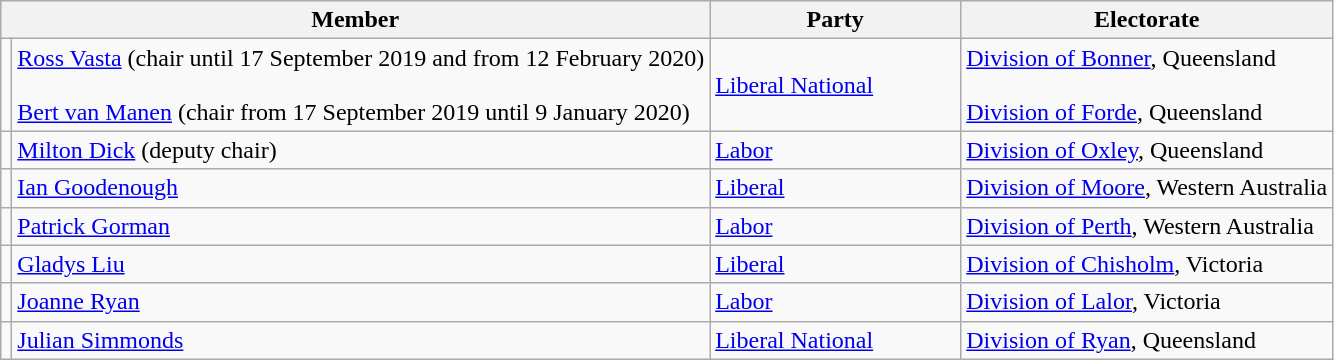<table class="wikitable">
<tr>
<th colspan="2" width="160px" valign="top">Member</th>
<th width="160px" valign="top">Party</th>
<th valign="top">Electorate</th>
</tr>
<tr>
<td></td>
<td><a href='#'>Ross Vasta</a> (chair until 17 September 2019 and from 12 February 2020)<br><br><a href='#'>Bert van Manen</a> (chair from 17 September 2019 until 9 January 2020)</td>
<td><a href='#'>Liberal National</a></td>
<td><a href='#'>Division of Bonner</a>, Queensland <br><br><a href='#'>Division of Forde</a>, Queensland</td>
</tr>
<tr>
<td></td>
<td><a href='#'>Milton Dick</a> (deputy chair)</td>
<td><a href='#'>Labor</a></td>
<td><a href='#'>Division of Oxley</a>, Queensland</td>
</tr>
<tr>
<td></td>
<td><a href='#'>Ian Goodenough</a></td>
<td><a href='#'>Liberal</a></td>
<td><a href='#'>Division of Moore</a>, Western Australia</td>
</tr>
<tr>
<td></td>
<td><a href='#'>Patrick Gorman</a></td>
<td><a href='#'>Labor</a></td>
<td><a href='#'>Division of Perth</a>, Western Australia</td>
</tr>
<tr>
<td></td>
<td><a href='#'>Gladys Liu</a></td>
<td><a href='#'>Liberal</a></td>
<td><a href='#'>Division of Chisholm</a>, Victoria</td>
</tr>
<tr>
<td></td>
<td><a href='#'>Joanne Ryan</a></td>
<td><a href='#'>Labor</a></td>
<td><a href='#'>Division of Lalor</a>, Victoria</td>
</tr>
<tr>
<td></td>
<td><a href='#'>Julian Simmonds</a></td>
<td><a href='#'>Liberal National</a></td>
<td><a href='#'>Division of Ryan</a>, Queensland</td>
</tr>
</table>
